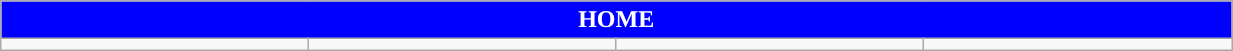<table class="wikitable collapsible collapsed" style="width:65%">
<tr>
<th colspan=6 ! style="color:#FFFFFF; background:#0000FF">HOME</th>
</tr>
<tr>
<td></td>
<td></td>
<td></td>
<td></td>
</tr>
</table>
